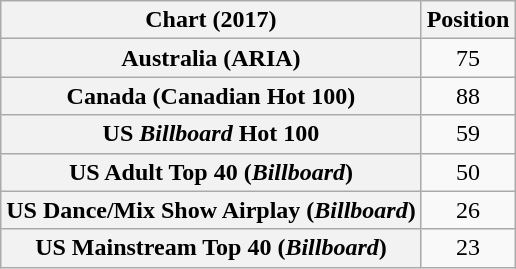<table class="wikitable sortable plainrowheaders" style="text-align:center">
<tr>
<th scope="col">Chart (2017)</th>
<th scope="col">Position</th>
</tr>
<tr>
<th scope="row">Australia (ARIA)</th>
<td>75</td>
</tr>
<tr>
<th scope="row">Canada (Canadian Hot 100)</th>
<td>88</td>
</tr>
<tr>
<th scope="row">US <em>Billboard</em> Hot 100</th>
<td>59</td>
</tr>
<tr>
<th scope="row">US Adult Top 40 (<em>Billboard</em>)</th>
<td>50</td>
</tr>
<tr>
<th scope="row">US Dance/Mix Show Airplay (<em>Billboard</em>)</th>
<td>26</td>
</tr>
<tr>
<th scope="row">US Mainstream Top 40 (<em>Billboard</em>)</th>
<td>23</td>
</tr>
</table>
